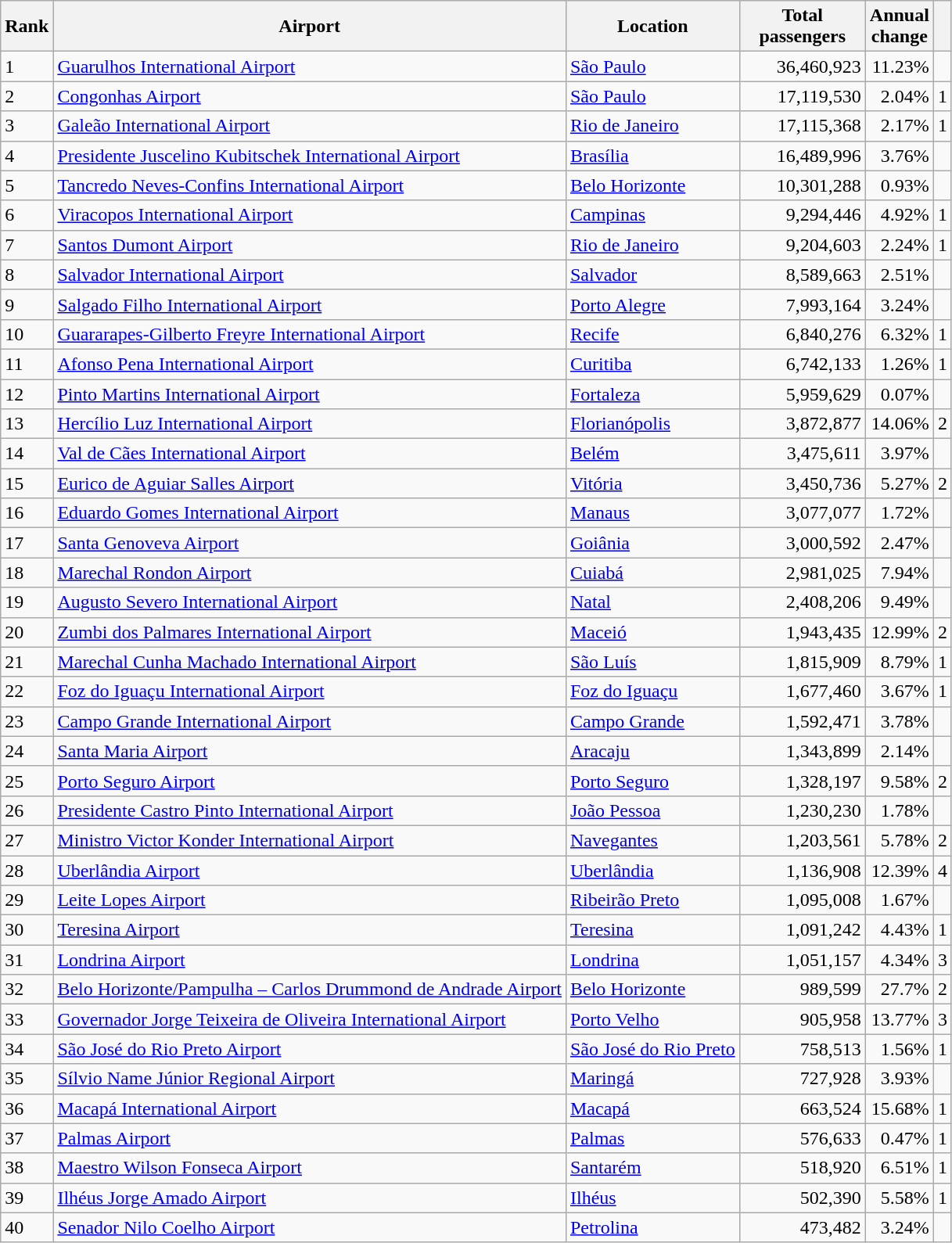<table class="wikitable">
<tr>
<th>Rank</th>
<th>Airport</th>
<th>Location</th>
<th style="width:100px">Total<br>passengers</th>
<th>Annual<br>change</th>
<th></th>
</tr>
<tr>
<td>1</td>
<td><a href='#'>Guarulhos International Airport</a></td>
<td><a href='#'>São Paulo</a></td>
<td align="right">36,460,923</td>
<td align="right">11.23%</td>
<td style="text-align:center;"></td>
</tr>
<tr>
<td>2</td>
<td><a href='#'>Congonhas Airport</a></td>
<td><a href='#'>São Paulo</a></td>
<td align="right">17,119,530</td>
<td align="right">2.04%</td>
<td style="text-align:center;">1</td>
</tr>
<tr>
<td>3</td>
<td><a href='#'>Galeão International Airport</a></td>
<td><a href='#'>Rio de Janeiro</a></td>
<td align="right">17,115,368</td>
<td align="right">2.17%</td>
<td style="text-align:center;">1</td>
</tr>
<tr>
<td>4</td>
<td><a href='#'>Presidente Juscelino Kubitschek International Airport</a></td>
<td><a href='#'>Brasília</a></td>
<td align="right">16,489,996</td>
<td align="right">3.76%</td>
<td style="text-align:center;"></td>
</tr>
<tr>
<td>5</td>
<td><a href='#'>Tancredo Neves-Confins International Airport</a></td>
<td><a href='#'>Belo Horizonte</a></td>
<td align="right">10,301,288</td>
<td align="right">0.93%</td>
<td style="text-align:center;"></td>
</tr>
<tr>
<td>6</td>
<td><a href='#'>Viracopos International Airport</a></td>
<td><a href='#'>Campinas</a></td>
<td align="right">9,294,446</td>
<td align="right">4.92%</td>
<td style="text-align:center;">1</td>
</tr>
<tr>
<td>7</td>
<td><a href='#'>Santos Dumont Airport</a></td>
<td><a href='#'>Rio de Janeiro</a></td>
<td align="right">9,204,603</td>
<td align="right">2.24%</td>
<td style="text-align:center;">1</td>
</tr>
<tr>
<td>8</td>
<td><a href='#'>Salvador International Airport</a></td>
<td><a href='#'>Salvador</a></td>
<td align="right">8,589,663</td>
<td align="right">2.51%</td>
<td style="text-align:center;"></td>
</tr>
<tr>
<td>9</td>
<td><a href='#'>Salgado Filho International Airport</a></td>
<td><a href='#'>Porto Alegre</a></td>
<td align="right">7,993,164</td>
<td align="right">3.24%</td>
<td style="text-align:center;"></td>
</tr>
<tr>
<td>10</td>
<td><a href='#'>Guararapes-Gilberto Freyre International Airport</a></td>
<td><a href='#'>Recife</a></td>
<td align="right">6,840,276</td>
<td align="right">6.32%</td>
<td style="text-align:center;">1</td>
</tr>
<tr>
<td>11</td>
<td><a href='#'>Afonso Pena International Airport</a></td>
<td><a href='#'>Curitiba</a></td>
<td align="right">6,742,133</td>
<td align="right">1.26%</td>
<td style="text-align:center;">1</td>
</tr>
<tr>
<td>12</td>
<td><a href='#'>Pinto Martins International Airport</a></td>
<td><a href='#'>Fortaleza</a></td>
<td align="right">5,959,629</td>
<td align="right">0.07%</td>
<td style="text-align:center;"></td>
</tr>
<tr>
<td>13</td>
<td><a href='#'>Hercílio Luz International Airport</a></td>
<td><a href='#'>Florianópolis</a></td>
<td align="right">3,872,877</td>
<td align="right">14.06%</td>
<td style="text-align:center;">2</td>
</tr>
<tr>
<td>14</td>
<td><a href='#'>Val de Cães International Airport</a></td>
<td><a href='#'>Belém</a></td>
<td align="right">3,475,611</td>
<td align="right">3.97%</td>
<td style="text-align:center;"></td>
</tr>
<tr>
<td>15</td>
<td><a href='#'>Eurico de Aguiar Salles Airport</a></td>
<td><a href='#'>Vitória</a></td>
<td align="right">3,450,736</td>
<td align="right">5.27%</td>
<td style="text-align:center;">2</td>
</tr>
<tr>
<td>16</td>
<td><a href='#'>Eduardo Gomes International Airport</a></td>
<td><a href='#'>Manaus</a></td>
<td align="right">3,077,077</td>
<td align="right">1.72%</td>
<td style="text-align:center;"></td>
</tr>
<tr>
<td>17</td>
<td><a href='#'>Santa Genoveva Airport</a></td>
<td><a href='#'>Goiânia</a></td>
<td align="right">3,000,592</td>
<td align="right">2.47%</td>
<td style="text-align:center;"></td>
</tr>
<tr>
<td>18</td>
<td><a href='#'>Marechal Rondon Airport</a></td>
<td><a href='#'>Cuiabá</a></td>
<td align="right">2,981,025</td>
<td align="right">7.94%</td>
<td style="text-align:center;"></td>
</tr>
<tr>
<td>19</td>
<td><a href='#'>Augusto Severo International Airport</a></td>
<td><a href='#'>Natal</a></td>
<td align="right">2,408,206</td>
<td align="right">9.49%</td>
<td style="text-align:center;"></td>
</tr>
<tr>
<td>20</td>
<td><a href='#'>Zumbi dos Palmares International Airport</a></td>
<td><a href='#'>Maceió</a></td>
<td align="right">1,943,435</td>
<td align="right">12.99%</td>
<td style="text-align:center;">2</td>
</tr>
<tr>
<td>21</td>
<td><a href='#'>Marechal Cunha Machado International Airport</a></td>
<td><a href='#'>São Luís</a></td>
<td align="right">1,815,909</td>
<td align="right">8.79%</td>
<td style="text-align:center;">1</td>
</tr>
<tr>
<td>22</td>
<td><a href='#'>Foz do Iguaçu International Airport</a></td>
<td><a href='#'>Foz do Iguaçu</a></td>
<td align="right">1,677,460</td>
<td align="right">3.67%</td>
<td style="text-align:center;">1</td>
</tr>
<tr>
<td>23</td>
<td><a href='#'>Campo Grande International Airport</a></td>
<td><a href='#'>Campo Grande</a></td>
<td align="right">1,592,471</td>
<td align="right">3.78%</td>
<td style="text-align:center;"></td>
</tr>
<tr>
<td>24</td>
<td><a href='#'>Santa Maria Airport</a></td>
<td><a href='#'>Aracaju</a></td>
<td align="right">1,343,899</td>
<td align="right">2.14%</td>
<td style="text-align:center;"></td>
</tr>
<tr>
<td>25</td>
<td><a href='#'>Porto Seguro Airport</a></td>
<td><a href='#'>Porto Seguro</a></td>
<td align="right">1,328,197</td>
<td align="right">9.58%</td>
<td style="text-align:center;">2</td>
</tr>
<tr>
<td>26</td>
<td><a href='#'>Presidente Castro Pinto International Airport</a></td>
<td><a href='#'>João Pessoa</a></td>
<td align="right">1,230,230</td>
<td align="right">1.78%</td>
<td style="text-align:center;"></td>
</tr>
<tr>
<td>27</td>
<td><a href='#'>Ministro Victor Konder International Airport</a></td>
<td><a href='#'>Navegantes</a></td>
<td align="right">1,203,561</td>
<td align="right">5.78%</td>
<td style="text-align:center;">2</td>
</tr>
<tr>
<td>28</td>
<td><a href='#'>Uberlândia Airport</a></td>
<td><a href='#'>Uberlândia</a></td>
<td align="right">1,136,908</td>
<td align="right">12.39%</td>
<td style="text-align:center;">4</td>
</tr>
<tr>
<td>29</td>
<td><a href='#'>Leite Lopes Airport</a></td>
<td><a href='#'>Ribeirão Preto</a></td>
<td align="right">1,095,008</td>
<td align="right">1.67%</td>
<td style="text-align:center;"></td>
</tr>
<tr>
<td>30</td>
<td><a href='#'>Teresina Airport</a></td>
<td><a href='#'>Teresina</a></td>
<td align="right">1,091,242</td>
<td align="right">4.43%</td>
<td style="text-align:center;">1</td>
</tr>
<tr>
<td>31</td>
<td><a href='#'>Londrina Airport</a></td>
<td><a href='#'>Londrina</a></td>
<td align="right">1,051,157</td>
<td align="right">4.34%</td>
<td style="text-align:center;">3</td>
</tr>
<tr>
<td>32</td>
<td><a href='#'>Belo Horizonte/Pampulha – Carlos Drummond de Andrade Airport</a></td>
<td><a href='#'>Belo Horizonte</a></td>
<td align="right">989,599</td>
<td align="right">27.7%</td>
<td style="text-align:center;">2</td>
</tr>
<tr>
<td>33</td>
<td><a href='#'>Governador Jorge Teixeira de Oliveira International Airport</a></td>
<td><a href='#'>Porto Velho</a></td>
<td align="right">905,958</td>
<td align="right">13.77%</td>
<td style="text-align:center;">3</td>
</tr>
<tr>
<td>34</td>
<td><a href='#'>São José do Rio Preto Airport</a></td>
<td><a href='#'>São José do Rio Preto</a></td>
<td align="right">758,513</td>
<td align="right">1.56%</td>
<td style="text-align:center;">1</td>
</tr>
<tr>
<td>35</td>
<td><a href='#'>Sílvio Name Júnior Regional Airport</a></td>
<td><a href='#'>Maringá</a></td>
<td align="right">727,928</td>
<td align="right">3.93%</td>
<td style="text-align:center;"></td>
</tr>
<tr>
<td>36</td>
<td><a href='#'>Macapá International Airport</a></td>
<td><a href='#'>Macapá</a></td>
<td align="right">663,524</td>
<td align="right">15.68%</td>
<td style="text-align:center;">1</td>
</tr>
<tr>
<td>37</td>
<td><a href='#'>Palmas Airport</a></td>
<td><a href='#'>Palmas</a></td>
<td align="right">576,633</td>
<td align="right">0.47%</td>
<td style="text-align:center;">1</td>
</tr>
<tr>
<td>38</td>
<td><a href='#'>Maestro Wilson Fonseca Airport</a></td>
<td><a href='#'>Santarém</a></td>
<td align="right">518,920</td>
<td align="right">6.51%</td>
<td style="text-align:center;">1</td>
</tr>
<tr>
<td>39</td>
<td><a href='#'>Ilhéus Jorge Amado Airport</a></td>
<td><a href='#'>Ilhéus</a></td>
<td align="right">502,390</td>
<td align="right">5.58%</td>
<td style="text-align:center;">1</td>
</tr>
<tr>
<td>40</td>
<td><a href='#'>Senador Nilo Coelho Airport</a></td>
<td><a href='#'>Petrolina</a></td>
<td align="right">473,482</td>
<td align="right">3.24%</td>
<td style="text-align:center;"></td>
</tr>
</table>
